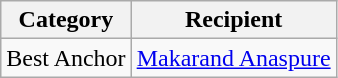<table class="wikitable">
<tr>
<th>Category</th>
<th>Recipient</th>
</tr>
<tr>
<td>Best Anchor</td>
<td><a href='#'>Makarand Anaspure</a></td>
</tr>
</table>
